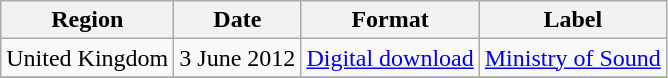<table class=wikitable>
<tr>
<th>Region</th>
<th>Date</th>
<th>Format</th>
<th>Label</th>
</tr>
<tr>
<td>United Kingdom</td>
<td>3 June 2012</td>
<td><a href='#'>Digital download</a></td>
<td><a href='#'>Ministry of Sound</a></td>
</tr>
<tr>
</tr>
</table>
